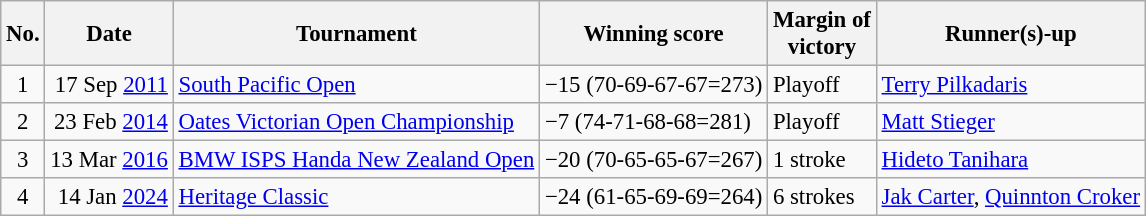<table class="wikitable" style="font-size:95%;">
<tr>
<th>No.</th>
<th>Date</th>
<th>Tournament</th>
<th>Winning score</th>
<th>Margin of<br>victory</th>
<th>Runner(s)-up</th>
</tr>
<tr>
<td align=center>1</td>
<td align=right>17 Sep <a href='#'>2011</a></td>
<td><a href='#'>South Pacific Open</a></td>
<td>−15 (70-69-67-67=273)</td>
<td>Playoff</td>
<td> <a href='#'>Terry Pilkadaris</a></td>
</tr>
<tr>
<td align=center>2</td>
<td align=right>23 Feb <a href='#'>2014</a></td>
<td><a href='#'>Oates Victorian Open Championship</a></td>
<td>−7 (74-71-68-68=281)</td>
<td>Playoff</td>
<td> <a href='#'>Matt Stieger</a></td>
</tr>
<tr>
<td align=center>3</td>
<td align=right>13 Mar <a href='#'>2016</a></td>
<td><a href='#'>BMW ISPS Handa New Zealand Open</a></td>
<td>−20 (70-65-65-67=267)</td>
<td>1 stroke</td>
<td> <a href='#'>Hideto Tanihara</a></td>
</tr>
<tr>
<td align=center>4</td>
<td align=right>14 Jan <a href='#'>2024</a></td>
<td><a href='#'>Heritage Classic</a></td>
<td>−24 (61-65-69-69=264)</td>
<td>6 strokes</td>
<td> <a href='#'>Jak Carter</a>,  <a href='#'>Quinnton Croker</a></td>
</tr>
</table>
